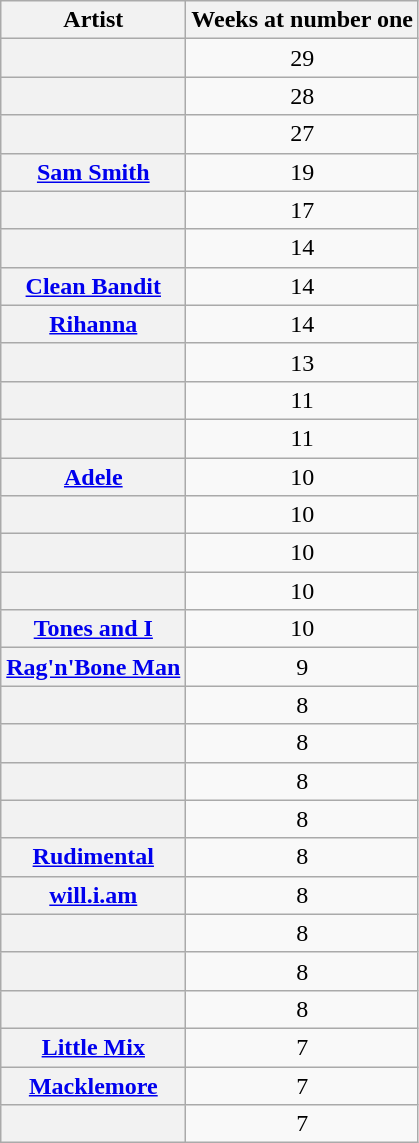<table class="wikitable plainrowheaders sortable">
<tr>
<th scope=col>Artist</th>
<th scope=col>Weeks at number one</th>
</tr>
<tr>
<th scope=row></th>
<td align=center>29</td>
</tr>
<tr>
<th scope=row></th>
<td align=center>28</td>
</tr>
<tr>
<th scope=row></th>
<td align=center>27</td>
</tr>
<tr>
<th scope=row><a href='#'>Sam Smith</a></th>
<td align=center>19</td>
</tr>
<tr>
<th scope=row></th>
<td align=center>17</td>
</tr>
<tr>
<th scope=row></th>
<td align=center>14</td>
</tr>
<tr>
<th scope=row><a href='#'>Clean Bandit</a></th>
<td align=center>14</td>
</tr>
<tr>
<th scope=row><a href='#'>Rihanna</a></th>
<td align=center>14</td>
</tr>
<tr>
<th scope=row></th>
<td align=center>13</td>
</tr>
<tr>
<th scope=row></th>
<td align=center>11</td>
</tr>
<tr>
<th scope=row></th>
<td align=center>11</td>
</tr>
<tr>
<th scope=row><a href='#'>Adele</a></th>
<td align=center>10</td>
</tr>
<tr>
<th scope=row></th>
<td align=center>10</td>
</tr>
<tr>
<th scope=row></th>
<td align=center>10</td>
</tr>
<tr>
<th scope=row></th>
<td align=center>10</td>
</tr>
<tr>
<th scope=row><a href='#'>Tones and I</a></th>
<td align=center>10</td>
</tr>
<tr>
<th scope=row><a href='#'>Rag'n'Bone Man</a></th>
<td align=center>9</td>
</tr>
<tr>
<th scope=row></th>
<td align=center>8</td>
</tr>
<tr>
<th scope=row></th>
<td align=center>8</td>
</tr>
<tr>
<th scope=row></th>
<td align=center>8</td>
</tr>
<tr>
<th Scope=row></th>
<td align=center>8</td>
</tr>
<tr>
<th scope=row><a href='#'>Rudimental</a></th>
<td align=center>8</td>
</tr>
<tr>
<th scope=row><a href='#'>will.i.am</a></th>
<td align=center>8</td>
</tr>
<tr>
<th scope=row></th>
<td align=center>8</td>
</tr>
<tr>
<th scope=row></th>
<td align=center>8</td>
</tr>
<tr>
<th scope=row></th>
<td align=center>8</td>
</tr>
<tr>
<th scope=row><a href='#'>Little Mix</a></th>
<td align=center>7</td>
</tr>
<tr>
<th scope=row><a href='#'>Macklemore</a></th>
<td align=center>7</td>
</tr>
<tr>
<th scope=row></th>
<td align=center>7</td>
</tr>
</table>
